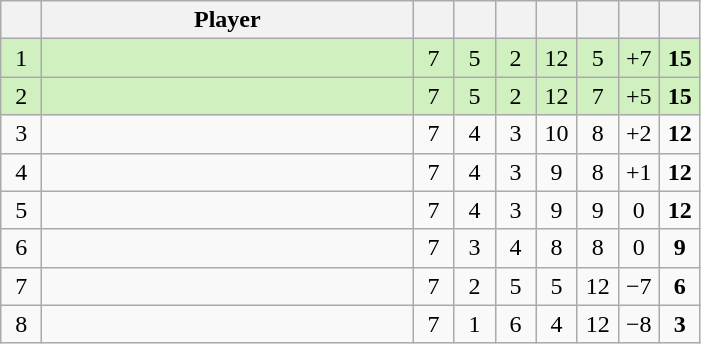<table class="wikitable" style="text-align:center; margin: 1em auto 1em auto, align:left">
<tr>
<th width=20></th>
<th width=240>Player</th>
<th width=20></th>
<th width=20></th>
<th width=20></th>
<th width=20></th>
<th width=20></th>
<th width=20></th>
<th width=20></th>
</tr>
<tr style="background:#D0F0C0;">
<td>1</td>
<td align=left></td>
<td>7</td>
<td>5</td>
<td>2</td>
<td>12</td>
<td>5</td>
<td>+7</td>
<td><strong>15</strong></td>
</tr>
<tr style="background:#D0F0C0;">
<td>2</td>
<td align=left></td>
<td>7</td>
<td>5</td>
<td>2</td>
<td>12</td>
<td>7</td>
<td>+5</td>
<td><strong>15</strong></td>
</tr>
<tr style=>
<td>3</td>
<td align=left></td>
<td>7</td>
<td>4</td>
<td>3</td>
<td>10</td>
<td>8</td>
<td>+2</td>
<td><strong>12</strong></td>
</tr>
<tr style=>
<td>4</td>
<td align=left></td>
<td>7</td>
<td>4</td>
<td>3</td>
<td>9</td>
<td>8</td>
<td>+1</td>
<td><strong>12</strong></td>
</tr>
<tr style=>
<td>5</td>
<td align=left></td>
<td>7</td>
<td>4</td>
<td>3</td>
<td>9</td>
<td>9</td>
<td>0</td>
<td><strong>12</strong></td>
</tr>
<tr style=>
<td>6</td>
<td align=left></td>
<td>7</td>
<td>3</td>
<td>4</td>
<td>8</td>
<td>8</td>
<td>0</td>
<td><strong>9</strong></td>
</tr>
<tr style=>
<td>7</td>
<td align=left></td>
<td>7</td>
<td>2</td>
<td>5</td>
<td>5</td>
<td>12</td>
<td>−7</td>
<td><strong>6</strong></td>
</tr>
<tr style=>
<td>8</td>
<td align=left></td>
<td>7</td>
<td>1</td>
<td>6</td>
<td>4</td>
<td>12</td>
<td>−8</td>
<td><strong>3</strong></td>
</tr>
</table>
